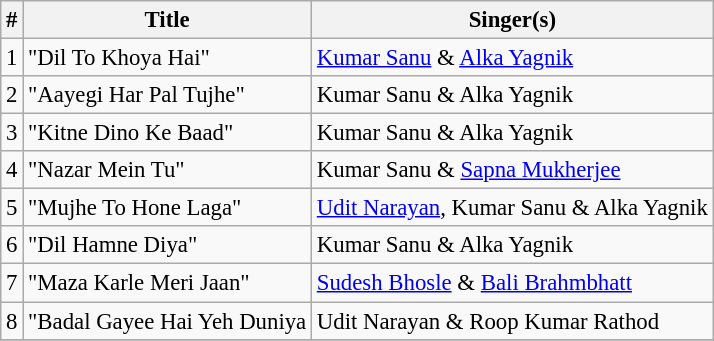<table class="wikitable" style="font-size:95%;">
<tr>
<th>#</th>
<th>Title</th>
<th>Singer(s)</th>
</tr>
<tr>
<td>1</td>
<td>"Dil To Khoya Hai"</td>
<td><a href='#'>Kumar Sanu</a> & <a href='#'>Alka Yagnik</a></td>
</tr>
<tr>
<td>2</td>
<td>"Aayegi Har Pal Tujhe"</td>
<td>Kumar Sanu & Alka Yagnik</td>
</tr>
<tr>
<td>3</td>
<td>"Kitne Dino Ke Baad"</td>
<td>Kumar Sanu & Alka Yagnik</td>
</tr>
<tr>
<td>4</td>
<td>"Nazar Mein Tu"</td>
<td>Kumar Sanu & <a href='#'>Sapna Mukherjee</a></td>
</tr>
<tr>
<td>5</td>
<td>"Mujhe To Hone Laga"</td>
<td><a href='#'>Udit Narayan</a>, Kumar Sanu & Alka Yagnik</td>
</tr>
<tr>
<td>6</td>
<td>"Dil Hamne Diya"</td>
<td>Kumar Sanu & Alka Yagnik</td>
</tr>
<tr>
<td>7</td>
<td>"Maza Karle Meri Jaan"</td>
<td><a href='#'>Sudesh Bhosle</a> & <a href='#'>Bali Brahmbhatt</a></td>
</tr>
<tr>
<td>8</td>
<td>"Badal Gayee Hai Yeh Duniya</td>
<td>Udit Narayan & Roop Kumar Rathod</td>
</tr>
<tr>
</tr>
</table>
